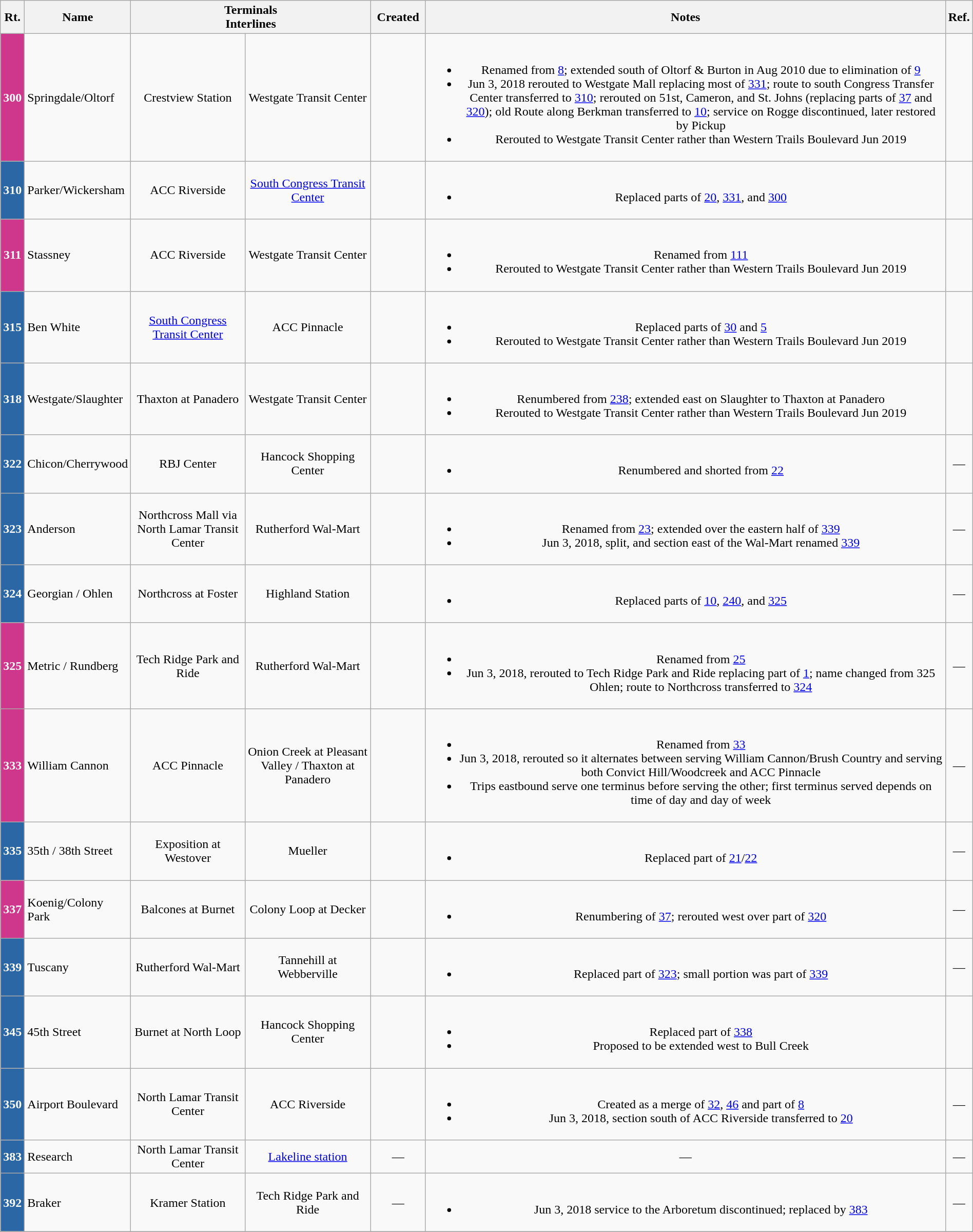<table class="wikitable sortable" style="text-align: center; width:100%;">
<tr>
<th scope="col" style="width: 1.5em;">Rt.</th>
<th scope="col" style="width: 8em;">Name</th>
<th colspan=2 class="unsortable">Terminals<br>Interlines</th>
<th scope="col" style="width: 4em;">Created</th>
<th class="unsortable">Notes</th>
<th scope="col" style="width: 1em;" class="unsortable">Ref.</th>
</tr>
<tr>
<th style="background: #CF378C; color:#FFFFFF;">300</th>
<td align="left">Springdale/Oltorf</td>
<td>Crestview Station<br></td>
<td>Westgate Transit Center</td>
<td></td>
<td><br><ul><li>Renamed from <a href='#'>8</a>; extended south of Oltorf & Burton in Aug 2010 due to elimination of <a href='#'>9</a></li><li>Jun 3, 2018 rerouted to Westgate Mall replacing most of <a href='#'>331</a>; route to south Congress Transfer Center transferred to <a href='#'>310</a>; rerouted on 51st, Cameron, and St. Johns (replacing parts of <a href='#'>37</a> and <a href='#'>320</a>); old Route along Berkman transferred to <a href='#'>10</a>; service on Rogge discontinued, later restored by Pickup</li><li>Rerouted to Westgate Transit Center rather than Western Trails Boulevard Jun 2019</li></ul></td>
<td></td>
</tr>
<tr>
<th style="background: #2C67A5; color:#FFFFFF;">310</th>
<td align="left">Parker/Wickersham</td>
<td>ACC Riverside</td>
<td><a href='#'>South Congress Transit Center</a></td>
<td></td>
<td><br><ul><li>Replaced parts of <a href='#'>20</a>, <a href='#'>331</a>, and <a href='#'>300</a></li></ul></td>
<td></td>
</tr>
<tr>
<th style="background: #CF378C; color:#FFFFFF;">311</th>
<td align="left">Stassney</td>
<td>ACC Riverside</td>
<td>Westgate Transit Center<br></td>
<td></td>
<td><br><ul><li>Renamed from <a href='#'>111</a></li><li>Rerouted to Westgate Transit Center rather than Western Trails Boulevard Jun 2019</li></ul></td>
<td></td>
</tr>
<tr>
<th style="background: #2C67A5; color:#FFFFFF;">315</th>
<td align="left">Ben White</td>
<td><a href='#'>South Congress Transit Center</a></td>
<td>ACC Pinnacle</td>
<td></td>
<td><br><ul><li>Replaced parts of <a href='#'>30</a> and <a href='#'>5</a></li><li>Rerouted to Westgate Transit Center rather than Western Trails Boulevard Jun 2019</li></ul></td>
<td></td>
</tr>
<tr>
<th style="background: #2C67A5; color:#FFFFFF;">318</th>
<td align="left">Westgate/Slaughter</td>
<td>Thaxton at Panadero</td>
<td>Westgate Transit Center</td>
<td></td>
<td><br><ul><li>Renumbered from <a href='#'>238</a>; extended east on Slaughter to Thaxton at Panadero</li><li>Rerouted to Westgate Transit Center rather than Western Trails Boulevard Jun 2019</li></ul></td>
<td></td>
</tr>
<tr>
<th style="background: #2C67A5; color:#FFFFFF;">322</th>
<td align="left">Chicon/Cherrywood</td>
<td>RBJ Center</td>
<td>Hancock Shopping Center</td>
<td></td>
<td><br><ul><li>Renumbered and shorted from <a href='#'>22</a></li></ul></td>
<td>—</td>
</tr>
<tr>
<th style="background: #2C67A5; color:#FFFFFF;">323</th>
<td align="left">Anderson</td>
<td>Northcross Mall via North Lamar Transit Center<br></td>
<td>Rutherford Wal-Mart<br></td>
<td></td>
<td><br><ul><li>Renamed from <a href='#'>23</a>; extended over the eastern half of <a href='#'>339</a></li><li>Jun 3, 2018, split, and section east of the Wal-Mart renamed <a href='#'>339</a></li></ul></td>
<td>—</td>
</tr>
<tr>
<th style="background: #2C67A5; color:#FFFFFF;">324</th>
<td align="left">Georgian / Ohlen</td>
<td>Northcross at Foster<br></td>
<td>Highland Station</td>
<td></td>
<td><br><ul><li>Replaced parts of <a href='#'>10</a>, <a href='#'>240</a>, and <a href='#'>325</a></li></ul></td>
<td>—</td>
</tr>
<tr>
<th style="background: #CF378C; color:#FFFFFF;">325</th>
<td align="left">Metric / Rundberg</td>
<td>Tech Ridge Park and Ride</td>
<td>Rutherford Wal-Mart</td>
<td></td>
<td><br><ul><li>Renamed from <a href='#'>25</a></li><li>Jun 3, 2018, rerouted to Tech Ridge Park and Ride replacing part of <a href='#'>1</a>; name changed from 325 Ohlen; route to Northcross transferred to <a href='#'>324</a></li></ul></td>
<td>—</td>
</tr>
<tr>
<th style="background: #CF378C; color:#FFFFFF;">333</th>
<td align="left">William Cannon</td>
<td>ACC Pinnacle</td>
<td>Onion Creek at Pleasant Valley / Thaxton at Panadero</td>
<td></td>
<td><br><ul><li>Renamed from <a href='#'>33</a></li><li>Jun 3, 2018, rerouted so it alternates between serving William Cannon/Brush Country and serving both Convict Hill/Woodcreek and ACC Pinnacle</li><li>Trips eastbound serve one terminus before serving the other; first terminus served depends on time of day and day of week</li></ul></td>
<td>—</td>
</tr>
<tr>
<th style="background: #2C67A5; color:#FFFFFF;">335</th>
<td align="left">35th / 38th Street</td>
<td>Exposition at Westover</td>
<td>Mueller</td>
<td></td>
<td><br><ul><li>Replaced part of <a href='#'>21</a>/<a href='#'>22</a></li></ul></td>
<td>—</td>
</tr>
<tr>
<th style="background: #CF378C; color:#FFFFFF;">337</th>
<td align="left">Koenig/Colony Park</td>
<td>Balcones at Burnet</td>
<td>Colony Loop at Decker</td>
<td></td>
<td><br><ul><li>Renumbering of <a href='#'>37</a>; rerouted west over part of <a href='#'>320</a></li></ul></td>
<td>—</td>
</tr>
<tr>
<th style="background: #2C67A5; color:#FFFFFF;">339</th>
<td align="left">Tuscany</td>
<td>Rutherford Wal-Mart<br></td>
<td>Tannehill at Webberville<br></td>
<td></td>
<td><br><ul><li>Replaced part of <a href='#'>323</a>; small portion was part of <a href='#'>339</a></li></ul></td>
<td>—</td>
</tr>
<tr>
<th style="background: #2C67A5; color:#FFFFFF;">345</th>
<td align="left">45th Street</td>
<td>Burnet at North Loop</td>
<td>Hancock Shopping Center</td>
<td></td>
<td><br><ul><li>Replaced part of <a href='#'>338</a></li><li>Proposed to be extended west to Bull Creek</li></ul></td>
<td></td>
</tr>
<tr>
<th style="background: #2C67A5; color:#FFFFFF;">350</th>
<td align="left">Airport Boulevard</td>
<td>North Lamar Transit Center<br></td>
<td>ACC Riverside</td>
<td></td>
<td><br><ul><li>Created as a merge of <a href='#'>32</a>, <a href='#'>46</a> and part of <a href='#'>8</a></li><li>Jun 3, 2018, section south of ACC Riverside transferred to <a href='#'>20</a></li></ul></td>
<td>—</td>
</tr>
<tr>
<th style="background: #2C67A5; color:#FFFFFF;">383</th>
<td align="left">Research</td>
<td>North Lamar Transit Center<br></td>
<td><a href='#'>Lakeline station</a></td>
<td>—</td>
<td>—</td>
<td>—</td>
</tr>
<tr>
<th style="background: #2C67A5; color:#FFFFFF;">392</th>
<td align="left">Braker</td>
<td>Kramer Station<br></td>
<td>Tech Ridge Park and Ride</td>
<td>—</td>
<td><br><ul><li>Jun 3, 2018 service to the Arboretum discontinued; replaced by <a href='#'>383</a></li></ul></td>
<td>—</td>
</tr>
<tr>
</tr>
</table>
